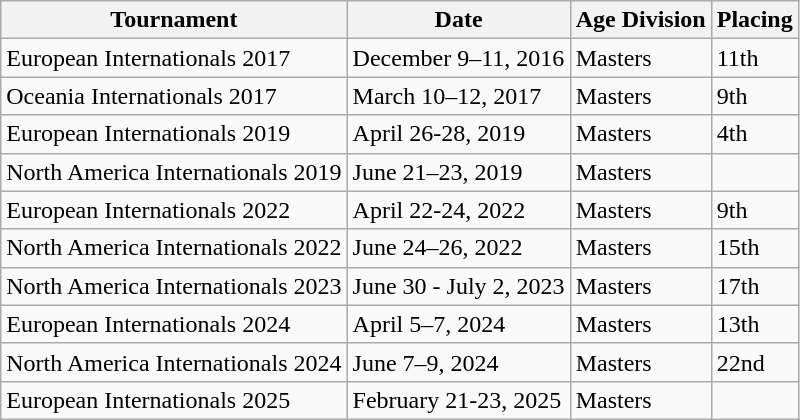<table class="wikitable defaultcenter">
<tr>
<th>Tournament</th>
<th>Date</th>
<th>Age Division</th>
<th>Placing</th>
</tr>
<tr>
<td>European Internationals 2017</td>
<td>December 9–11, 2016</td>
<td>Masters</td>
<td>11th</td>
</tr>
<tr>
<td>Oceania Internationals 2017</td>
<td>March 10–12, 2017</td>
<td>Masters</td>
<td>9th</td>
</tr>
<tr>
<td>European Internationals 2019</td>
<td>April 26-28, 2019</td>
<td>Masters</td>
<td>4th</td>
</tr>
<tr>
<td>North America Internationals 2019 </td>
<td>June 21–23, 2019</td>
<td>Masters</td>
<td></td>
</tr>
<tr>
<td>European Internationals 2022</td>
<td>April 22-24, 2022</td>
<td>Masters</td>
<td>9th</td>
</tr>
<tr>
<td>North America Internationals 2022</td>
<td>June 24–26, 2022</td>
<td>Masters</td>
<td>15th</td>
</tr>
<tr>
<td>North America Internationals 2023</td>
<td>June 30 - July 2, 2023</td>
<td>Masters</td>
<td>17th</td>
</tr>
<tr>
<td>European Internationals 2024</td>
<td>April 5–7, 2024</td>
<td>Masters</td>
<td>13th</td>
</tr>
<tr>
<td>North America Internationals 2024</td>
<td>June 7–9, 2024</td>
<td>Masters</td>
<td>22nd</td>
</tr>
<tr>
<td>European Internationals 2025 </td>
<td>February 21-23, 2025</td>
<td>Masters</td>
<td></td>
</tr>
</table>
